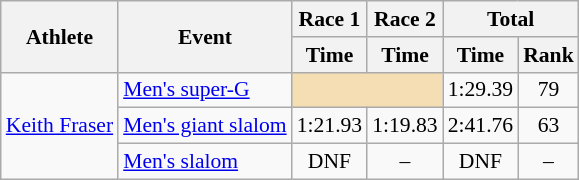<table class="wikitable" style="font-size:90%">
<tr>
<th rowspan="2">Athlete</th>
<th rowspan="2">Event</th>
<th>Race 1</th>
<th>Race 2</th>
<th colspan="2">Total</th>
</tr>
<tr>
<th>Time</th>
<th>Time</th>
<th>Time</th>
<th>Rank</th>
</tr>
<tr>
<td rowspan=3><a href='#'>Keith Fraser</a></td>
<td><a href='#'>Men's super-G</a></td>
<td colspan="2" bgcolor="wheat"></td>
<td align="center">1:29.39</td>
<td align="center">79</td>
</tr>
<tr>
<td><a href='#'>Men's giant slalom</a></td>
<td align="center">1:21.93</td>
<td align="center">1:19.83</td>
<td align="center">2:41.76</td>
<td align="center">63</td>
</tr>
<tr>
<td><a href='#'>Men's slalom</a></td>
<td align="center">DNF</td>
<td align="center">–</td>
<td align="center">DNF</td>
<td align="center">–</td>
</tr>
</table>
